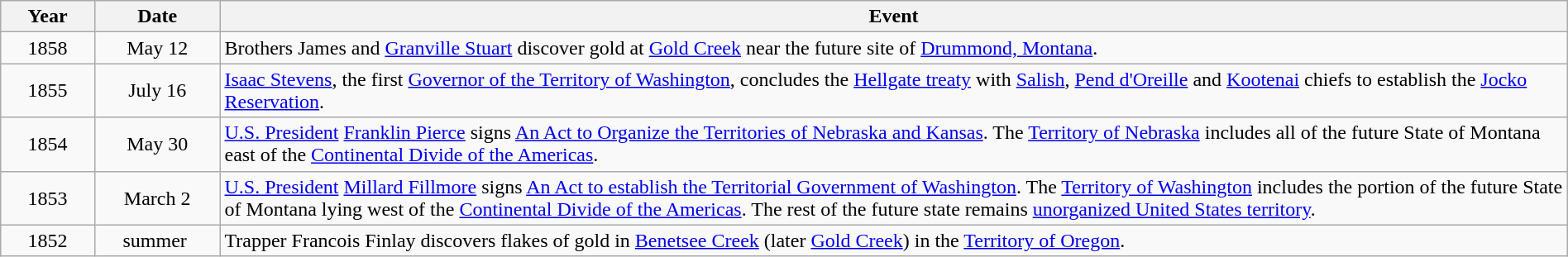<table class="wikitable" style="width:100%;">
<tr>
<th style="width:6%">Year</th>
<th style="width:8%">Date</th>
<th style="width:86%">Event</th>
</tr>
<tr>
<td align=center rowspan=1>1858</td>
<td align=center>May 12</td>
<td>Brothers James and <a href='#'>Granville Stuart</a> discover gold at <a href='#'>Gold Creek</a> near the future site of <a href='#'>Drummond, Montana</a>.</td>
</tr>
<tr>
<td align=center rowspan=1>1855</td>
<td align=center>July 16</td>
<td><a href='#'>Isaac Stevens</a>, the first <a href='#'>Governor of the Territory of Washington</a>, concludes the <a href='#'>Hellgate treaty</a> with <a href='#'>Salish</a>, <a href='#'>Pend d'Oreille</a> and <a href='#'>Kootenai</a> chiefs to establish the <a href='#'>Jocko Reservation</a>.</td>
</tr>
<tr>
<td align=center rowspan=1>1854</td>
<td align=center>May 30</td>
<td><a href='#'>U.S. President</a> <a href='#'>Franklin Pierce</a> signs <a href='#'>An Act to Organize the Territories of Nebraska and Kansas</a>.  The <a href='#'>Territory of Nebraska</a> includes all of the future State of Montana east of the <a href='#'>Continental Divide of the Americas</a>.</td>
</tr>
<tr>
<td align=center rowspan=1>1853</td>
<td align=center>March 2</td>
<td><a href='#'>U.S. President</a> <a href='#'>Millard Fillmore</a> signs <a href='#'>An Act to establish the Territorial Government of Washington</a>. The <a href='#'>Territory of Washington</a> includes the portion of the future State of Montana lying west of the <a href='#'>Continental Divide of the Americas</a>. The rest of the future state remains <a href='#'>unorganized United States territory</a>.</td>
</tr>
<tr>
<td align=center rowspan=1>1852</td>
<td align=center>summer </td>
<td>Trapper Francois Finlay discovers flakes of gold in <a href='#'>Benetsee Creek</a> (later <a href='#'>Gold Creek</a>) in the <a href='#'>Territory of Oregon</a>.</td>
</tr>
</table>
